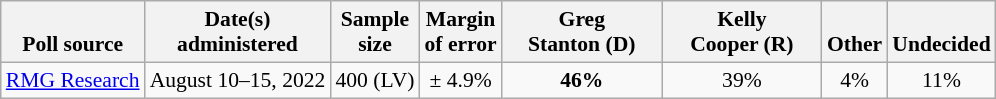<table class="wikitable" style="font-size:90%;text-align:center;">
<tr valign=bottom>
<th>Poll source</th>
<th>Date(s)<br>administered</th>
<th>Sample<br>size</th>
<th>Margin<br>of error</th>
<th style="width:100px;">Greg<br>Stanton (D)</th>
<th style="width:100px;">Kelly<br>Cooper (R)</th>
<th>Other</th>
<th>Undecided</th>
</tr>
<tr>
<td style="text-align:left;"><a href='#'>RMG Research</a></td>
<td>August 10–15, 2022</td>
<td>400 (LV)</td>
<td>± 4.9%</td>
<td><strong>46%</strong></td>
<td>39%</td>
<td>4%</td>
<td>11%</td>
</tr>
</table>
